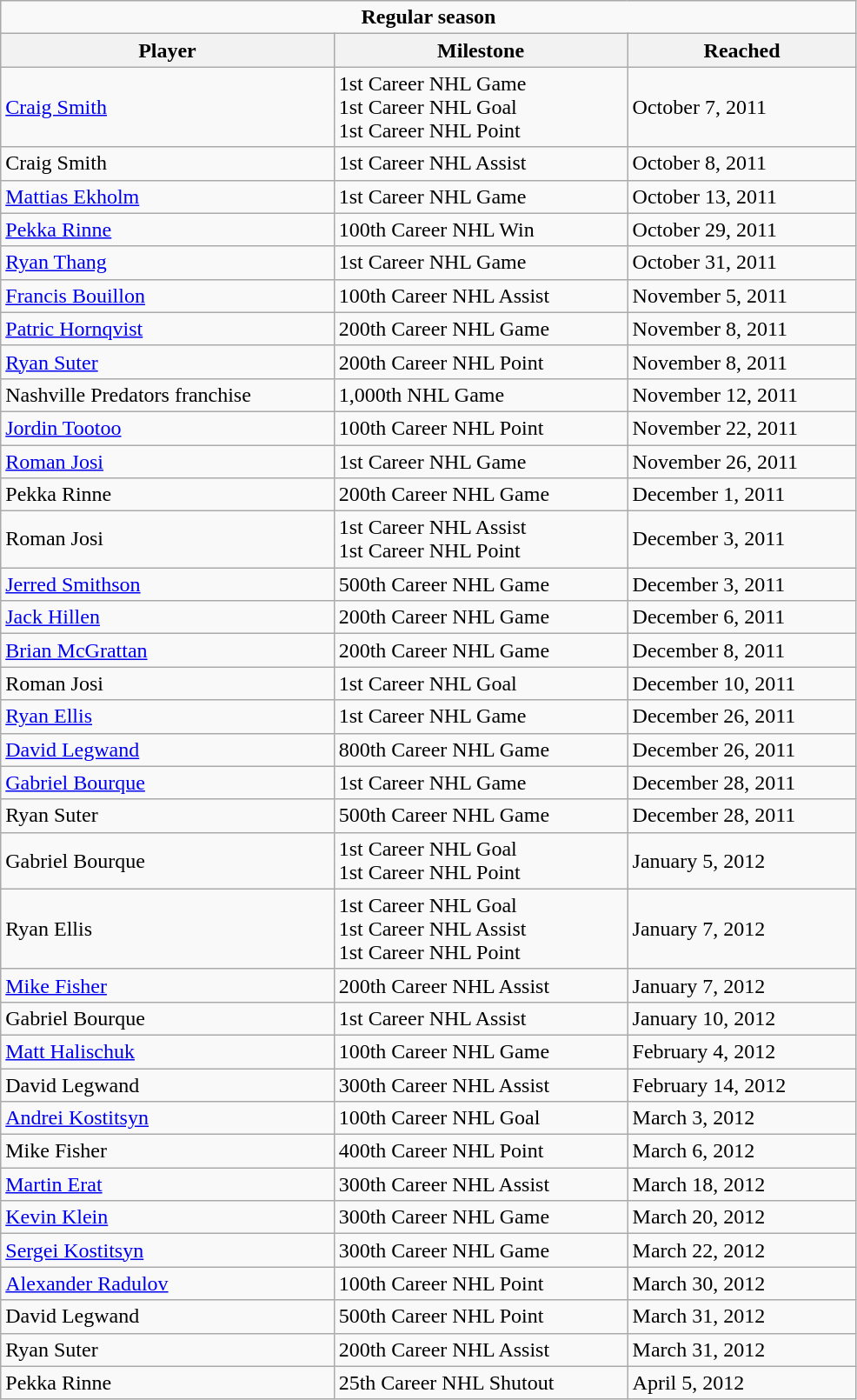<table class="wikitable" width="52%">
<tr>
<td colspan="10" align="center"><strong>Regular season</strong></td>
</tr>
<tr>
<th>Player</th>
<th>Milestone</th>
<th>Reached</th>
</tr>
<tr>
<td><a href='#'>Craig Smith</a></td>
<td>1st Career NHL Game<br>1st Career NHL Goal<br>1st Career NHL Point</td>
<td>October 7, 2011</td>
</tr>
<tr>
<td>Craig Smith</td>
<td>1st Career NHL Assist</td>
<td>October 8, 2011</td>
</tr>
<tr>
<td><a href='#'>Mattias Ekholm</a></td>
<td>1st Career NHL Game</td>
<td>October 13, 2011</td>
</tr>
<tr>
<td><a href='#'>Pekka Rinne</a></td>
<td>100th Career NHL Win</td>
<td>October 29, 2011</td>
</tr>
<tr>
<td><a href='#'>Ryan Thang</a></td>
<td>1st Career NHL Game</td>
<td>October 31, 2011</td>
</tr>
<tr>
<td><a href='#'>Francis Bouillon</a></td>
<td>100th Career NHL Assist</td>
<td>November 5, 2011</td>
</tr>
<tr>
<td><a href='#'>Patric Hornqvist</a></td>
<td>200th Career NHL Game</td>
<td>November 8, 2011</td>
</tr>
<tr>
<td><a href='#'>Ryan Suter</a></td>
<td>200th Career NHL Point</td>
<td>November 8, 2011</td>
</tr>
<tr>
<td>Nashville Predators franchise</td>
<td>1,000th NHL Game</td>
<td>November 12, 2011</td>
</tr>
<tr>
<td><a href='#'>Jordin Tootoo</a></td>
<td>100th Career NHL Point</td>
<td>November 22, 2011</td>
</tr>
<tr>
<td><a href='#'>Roman Josi</a></td>
<td>1st Career NHL Game</td>
<td>November 26, 2011</td>
</tr>
<tr>
<td>Pekka Rinne</td>
<td>200th Career NHL Game</td>
<td>December 1, 2011</td>
</tr>
<tr>
<td>Roman Josi</td>
<td>1st Career NHL Assist<br>1st Career NHL Point</td>
<td>December 3, 2011</td>
</tr>
<tr>
<td><a href='#'>Jerred Smithson</a></td>
<td>500th Career NHL Game</td>
<td>December 3, 2011</td>
</tr>
<tr>
<td><a href='#'>Jack Hillen</a></td>
<td>200th Career NHL Game</td>
<td>December 6, 2011</td>
</tr>
<tr>
<td><a href='#'>Brian McGrattan</a></td>
<td>200th Career NHL Game</td>
<td>December 8, 2011</td>
</tr>
<tr>
<td>Roman Josi</td>
<td>1st Career NHL Goal</td>
<td>December 10, 2011</td>
</tr>
<tr>
<td><a href='#'>Ryan Ellis</a></td>
<td>1st Career NHL Game</td>
<td>December 26, 2011</td>
</tr>
<tr>
<td><a href='#'>David Legwand</a></td>
<td>800th Career NHL Game</td>
<td>December 26, 2011</td>
</tr>
<tr>
<td><a href='#'>Gabriel Bourque</a></td>
<td>1st Career NHL Game</td>
<td>December 28, 2011</td>
</tr>
<tr>
<td>Ryan Suter</td>
<td>500th Career NHL Game</td>
<td>December 28, 2011</td>
</tr>
<tr>
<td>Gabriel Bourque</td>
<td>1st Career NHL Goal<br>1st Career NHL Point</td>
<td>January 5, 2012</td>
</tr>
<tr>
<td>Ryan Ellis</td>
<td>1st Career NHL Goal<br>1st Career NHL Assist<br>1st Career NHL Point</td>
<td>January 7, 2012</td>
</tr>
<tr>
<td><a href='#'>Mike Fisher</a></td>
<td>200th Career NHL Assist</td>
<td>January 7, 2012</td>
</tr>
<tr>
<td>Gabriel Bourque</td>
<td>1st Career NHL Assist</td>
<td>January 10, 2012</td>
</tr>
<tr>
<td><a href='#'>Matt Halischuk</a></td>
<td>100th Career NHL Game</td>
<td>February 4, 2012</td>
</tr>
<tr>
<td>David Legwand</td>
<td>300th Career NHL Assist</td>
<td>February 14, 2012</td>
</tr>
<tr>
<td><a href='#'>Andrei Kostitsyn</a></td>
<td>100th Career NHL Goal</td>
<td>March 3, 2012</td>
</tr>
<tr>
<td>Mike Fisher</td>
<td>400th Career NHL Point</td>
<td>March 6, 2012</td>
</tr>
<tr>
<td><a href='#'>Martin Erat</a></td>
<td>300th Career NHL Assist</td>
<td>March 18, 2012</td>
</tr>
<tr>
<td><a href='#'>Kevin Klein</a></td>
<td>300th Career NHL Game</td>
<td>March 20, 2012</td>
</tr>
<tr>
<td><a href='#'>Sergei Kostitsyn</a></td>
<td>300th Career NHL Game</td>
<td>March 22, 2012</td>
</tr>
<tr>
<td><a href='#'>Alexander Radulov</a></td>
<td>100th Career NHL Point</td>
<td>March 30, 2012</td>
</tr>
<tr>
<td>David Legwand</td>
<td>500th Career NHL Point</td>
<td>March 31, 2012</td>
</tr>
<tr>
<td>Ryan Suter</td>
<td>200th Career NHL Assist</td>
<td>March 31, 2012</td>
</tr>
<tr>
<td>Pekka Rinne</td>
<td>25th Career NHL Shutout</td>
<td>April 5, 2012</td>
</tr>
</table>
